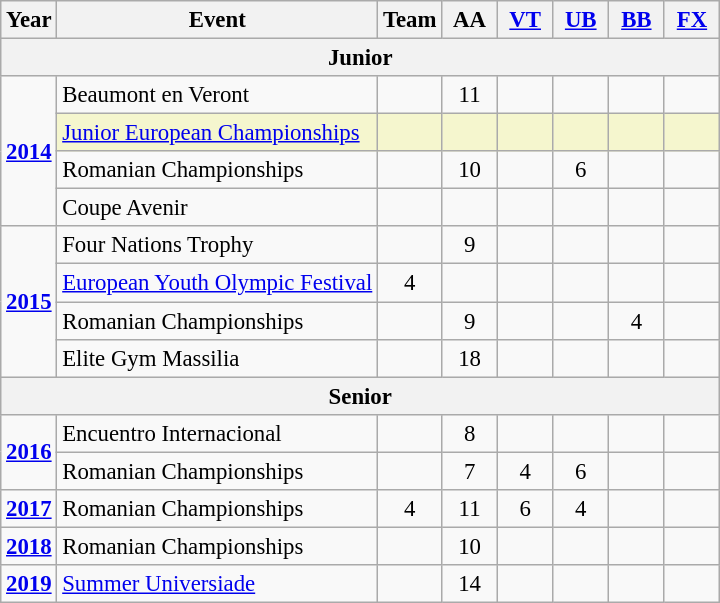<table class="wikitable" style="text-align:center; font-size:95%;">
<tr>
<th align=center>Year</th>
<th align=center>Event</th>
<th style="width:30px;">Team</th>
<th style="width:30px;">AA</th>
<th style="width:30px;"><a href='#'>VT</a></th>
<th style="width:30px;"><a href='#'>UB</a></th>
<th style="width:30px;"><a href='#'>BB</a></th>
<th style="width:30px;"><a href='#'>FX</a></th>
</tr>
<tr>
<th colspan="8"><strong>Junior</strong></th>
</tr>
<tr>
<td rowspan="4"><strong><a href='#'>2014</a></strong></td>
<td align=left>Beaumont en Veront</td>
<td></td>
<td>11</td>
<td></td>
<td></td>
<td></td>
<td></td>
</tr>
<tr bgcolor=#F5F6CE>
<td align=left><a href='#'>Junior European Championships</a></td>
<td></td>
<td></td>
<td></td>
<td></td>
<td></td>
<td></td>
</tr>
<tr>
<td align=left>Romanian Championships</td>
<td></td>
<td>10</td>
<td></td>
<td>6</td>
<td></td>
<td></td>
</tr>
<tr>
<td align=left>Coupe Avenir</td>
<td></td>
<td></td>
<td></td>
<td></td>
<td></td>
<td></td>
</tr>
<tr>
<td rowspan="4"><strong><a href='#'>2015</a></strong></td>
<td align=left>Four Nations Trophy</td>
<td></td>
<td>9</td>
<td></td>
<td></td>
<td></td>
<td></td>
</tr>
<tr>
<td align=left><a href='#'>European Youth Olympic Festival</a></td>
<td>4</td>
<td></td>
<td></td>
<td></td>
<td></td>
<td></td>
</tr>
<tr>
<td align=left>Romanian Championships</td>
<td></td>
<td>9</td>
<td></td>
<td></td>
<td>4</td>
<td></td>
</tr>
<tr>
<td align=left>Elite Gym Massilia</td>
<td></td>
<td>18</td>
<td></td>
<td></td>
<td></td>
<td></td>
</tr>
<tr>
<th colspan="8"><strong>Senior</strong></th>
</tr>
<tr>
<td rowspan="2"><strong><a href='#'>2016</a></strong></td>
<td align=left>Encuentro Internacional</td>
<td></td>
<td>8</td>
<td></td>
<td></td>
<td></td>
<td></td>
</tr>
<tr>
<td align=left>Romanian Championships</td>
<td></td>
<td>7</td>
<td>4</td>
<td>6</td>
<td></td>
<td></td>
</tr>
<tr>
<td rowspan="1"><strong><a href='#'>2017</a></strong></td>
<td align=left>Romanian Championships</td>
<td>4</td>
<td>11</td>
<td>6</td>
<td>4</td>
<td></td>
<td></td>
</tr>
<tr>
<td rowspan="1"><strong><a href='#'>2018</a></strong></td>
<td align=left>Romanian Championships</td>
<td></td>
<td>10</td>
<td></td>
<td></td>
<td></td>
<td></td>
</tr>
<tr>
<td rowspan="1"><strong><a href='#'>2019</a></strong></td>
<td align=left><a href='#'>Summer Universiade</a></td>
<td></td>
<td>14</td>
<td></td>
<td></td>
<td></td>
<td></td>
</tr>
</table>
